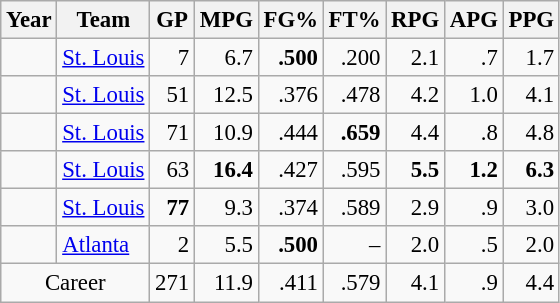<table class="wikitable sortable" style="font-size:95%; text-align:right;">
<tr>
<th>Year</th>
<th>Team</th>
<th>GP</th>
<th>MPG</th>
<th>FG%</th>
<th>FT%</th>
<th>RPG</th>
<th>APG</th>
<th>PPG</th>
</tr>
<tr>
<td style="text-align:left;"></td>
<td style="text-align:left;"><a href='#'>St. Louis</a></td>
<td>7</td>
<td>6.7</td>
<td><strong>.500</strong></td>
<td>.200</td>
<td>2.1</td>
<td>.7</td>
<td>1.7</td>
</tr>
<tr>
<td style="text-align:left;"></td>
<td style="text-align:left;"><a href='#'>St. Louis</a></td>
<td>51</td>
<td>12.5</td>
<td>.376</td>
<td>.478</td>
<td>4.2</td>
<td>1.0</td>
<td>4.1</td>
</tr>
<tr>
<td style="text-align:left;"></td>
<td style="text-align:left;"><a href='#'>St. Louis</a></td>
<td>71</td>
<td>10.9</td>
<td>.444</td>
<td><strong>.659</strong></td>
<td>4.4</td>
<td>.8</td>
<td>4.8</td>
</tr>
<tr>
<td style="text-align:left;"></td>
<td style="text-align:left;"><a href='#'>St. Louis</a></td>
<td>63</td>
<td><strong>16.4</strong></td>
<td>.427</td>
<td>.595</td>
<td><strong>5.5</strong></td>
<td><strong>1.2</strong></td>
<td><strong>6.3</strong></td>
</tr>
<tr>
<td style="text-align:left;"></td>
<td style="text-align:left;"><a href='#'>St. Louis</a></td>
<td><strong>77</strong></td>
<td>9.3</td>
<td>.374</td>
<td>.589</td>
<td>2.9</td>
<td>.9</td>
<td>3.0</td>
</tr>
<tr>
<td style="text-align:left;"></td>
<td style="text-align:left;"><a href='#'>Atlanta</a></td>
<td>2</td>
<td>5.5</td>
<td><strong>.500</strong></td>
<td>–</td>
<td>2.0</td>
<td>.5</td>
<td>2.0</td>
</tr>
<tr class="sortbottom">
<td style="text-align:center;" colspan="2">Career</td>
<td>271</td>
<td>11.9</td>
<td>.411</td>
<td>.579</td>
<td>4.1</td>
<td>.9</td>
<td>4.4</td>
</tr>
</table>
